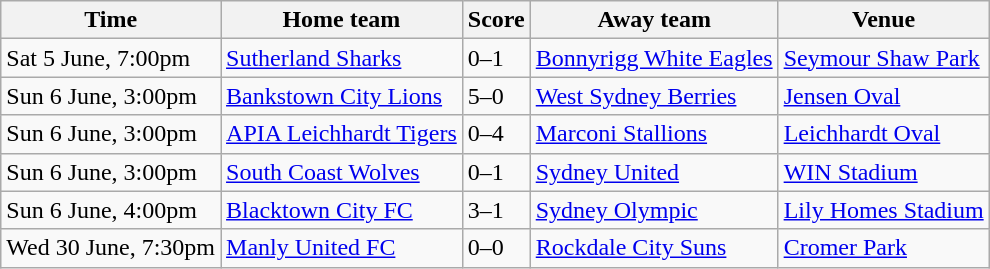<table class="wikitable">
<tr>
<th>Time</th>
<th>Home team</th>
<th>Score</th>
<th>Away team</th>
<th>Venue</th>
</tr>
<tr>
<td>Sat 5 June, 7:00pm</td>
<td><a href='#'>Sutherland Sharks</a></td>
<td>0–1</td>
<td><a href='#'>Bonnyrigg White Eagles</a></td>
<td><a href='#'>Seymour Shaw Park</a></td>
</tr>
<tr>
<td>Sun 6 June, 3:00pm</td>
<td><a href='#'>Bankstown City Lions</a></td>
<td>5–0</td>
<td><a href='#'>West Sydney Berries</a></td>
<td><a href='#'>Jensen Oval</a></td>
</tr>
<tr>
<td>Sun 6 June, 3:00pm</td>
<td><a href='#'>APIA Leichhardt Tigers</a></td>
<td>0–4</td>
<td><a href='#'>Marconi Stallions</a></td>
<td><a href='#'>Leichhardt Oval</a></td>
</tr>
<tr>
<td>Sun 6 June, 3:00pm</td>
<td><a href='#'>South Coast Wolves</a></td>
<td>0–1</td>
<td><a href='#'>Sydney United</a></td>
<td><a href='#'>WIN Stadium</a></td>
</tr>
<tr>
<td>Sun 6 June, 4:00pm</td>
<td><a href='#'>Blacktown City FC</a></td>
<td>3–1</td>
<td><a href='#'>Sydney Olympic</a></td>
<td><a href='#'>Lily Homes Stadium</a></td>
</tr>
<tr>
<td>Wed 30 June, 7:30pm</td>
<td><a href='#'>Manly United FC</a></td>
<td>0–0</td>
<td><a href='#'>Rockdale City Suns</a></td>
<td><a href='#'>Cromer Park</a></td>
</tr>
</table>
